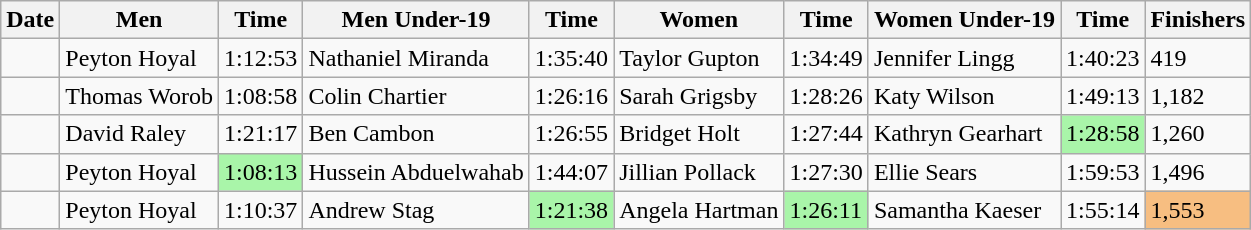<table class="wikitable sortable">
<tr>
<th>Date</th>
<th>Men</th>
<th>Time</th>
<th>Men Under-19</th>
<th>Time</th>
<th>Women</th>
<th>Time</th>
<th>Women Under-19</th>
<th>Time</th>
<th>Finishers</th>
</tr>
<tr>
<td></td>
<td> Peyton Hoyal</td>
<td>1:12:53</td>
<td> Nathaniel Miranda</td>
<td>1:35:40</td>
<td> Taylor Gupton</td>
<td>1:34:49</td>
<td> Jennifer Lingg</td>
<td>1:40:23</td>
<td>419</td>
</tr>
<tr>
<td></td>
<td> Thomas Worob</td>
<td>1:08:58</td>
<td> Colin Chartier</td>
<td>1:26:16</td>
<td> Sarah Grigsby</td>
<td>1:28:26</td>
<td> Katy Wilson</td>
<td>1:49:13</td>
<td>1,182</td>
</tr>
<tr>
<td></td>
<td> David Raley</td>
<td>1:21:17</td>
<td> Ben Cambon</td>
<td>1:26:55</td>
<td> Bridget Holt</td>
<td>1:27:44</td>
<td> Kathryn Gearhart</td>
<td style="background:#a9f5a9;">1:28:58</td>
<td>1,260</td>
</tr>
<tr>
<td></td>
<td> Peyton Hoyal</td>
<td style="background:#a9f5a9;">1:08:13</td>
<td> Hussein Abduelwahab</td>
<td>1:44:07</td>
<td> Jillian Pollack</td>
<td>1:27:30</td>
<td> Ellie Sears</td>
<td>1:59:53</td>
<td>1,496</td>
</tr>
<tr>
<td></td>
<td> Peyton Hoyal</td>
<td>1:10:37</td>
<td> Andrew Stag</td>
<td style="background:#a9f5a9;">1:21:38</td>
<td> Angela Hartman</td>
<td style="background:#a9f5a9;">1:26:11</td>
<td> Samantha Kaeser</td>
<td>1:55:14</td>
<td bgcolor=#F7BE81>1,553</td>
</tr>
</table>
